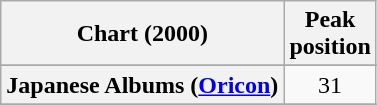<table class="wikitable sortable plainrowheaders" style="text-align:center">
<tr>
<th scope="col">Chart (2000)</th>
<th scope="col">Peak<br>position</th>
</tr>
<tr>
</tr>
<tr>
</tr>
<tr>
<th scope="row">Japanese Albums (<a href='#'>Oricon</a>)</th>
<td align="center">31</td>
</tr>
<tr>
</tr>
</table>
